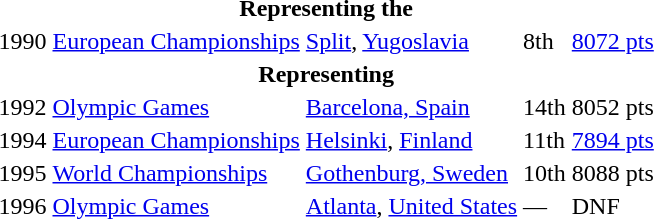<table>
<tr>
<th colspan="6">Representing the </th>
</tr>
<tr>
<td>1990</td>
<td><a href='#'>European Championships</a></td>
<td><a href='#'>Split</a>, <a href='#'>Yugoslavia</a></td>
<td>8th</td>
<td><a href='#'>8072 pts</a></td>
</tr>
<tr>
<th colspan="6">Representing </th>
</tr>
<tr>
<td>1992</td>
<td><a href='#'>Olympic Games</a></td>
<td><a href='#'>Barcelona, Spain</a></td>
<td>14th</td>
<td>8052 pts</td>
</tr>
<tr>
<td>1994</td>
<td><a href='#'>European Championships</a></td>
<td><a href='#'>Helsinki</a>, <a href='#'>Finland</a></td>
<td>11th</td>
<td><a href='#'>7894 pts</a></td>
</tr>
<tr>
<td>1995</td>
<td><a href='#'>World Championships</a></td>
<td><a href='#'>Gothenburg, Sweden</a></td>
<td>10th</td>
<td>8088 pts</td>
</tr>
<tr>
<td>1996</td>
<td><a href='#'>Olympic Games</a></td>
<td><a href='#'>Atlanta</a>, <a href='#'>United States</a></td>
<td>—</td>
<td>DNF</td>
</tr>
</table>
